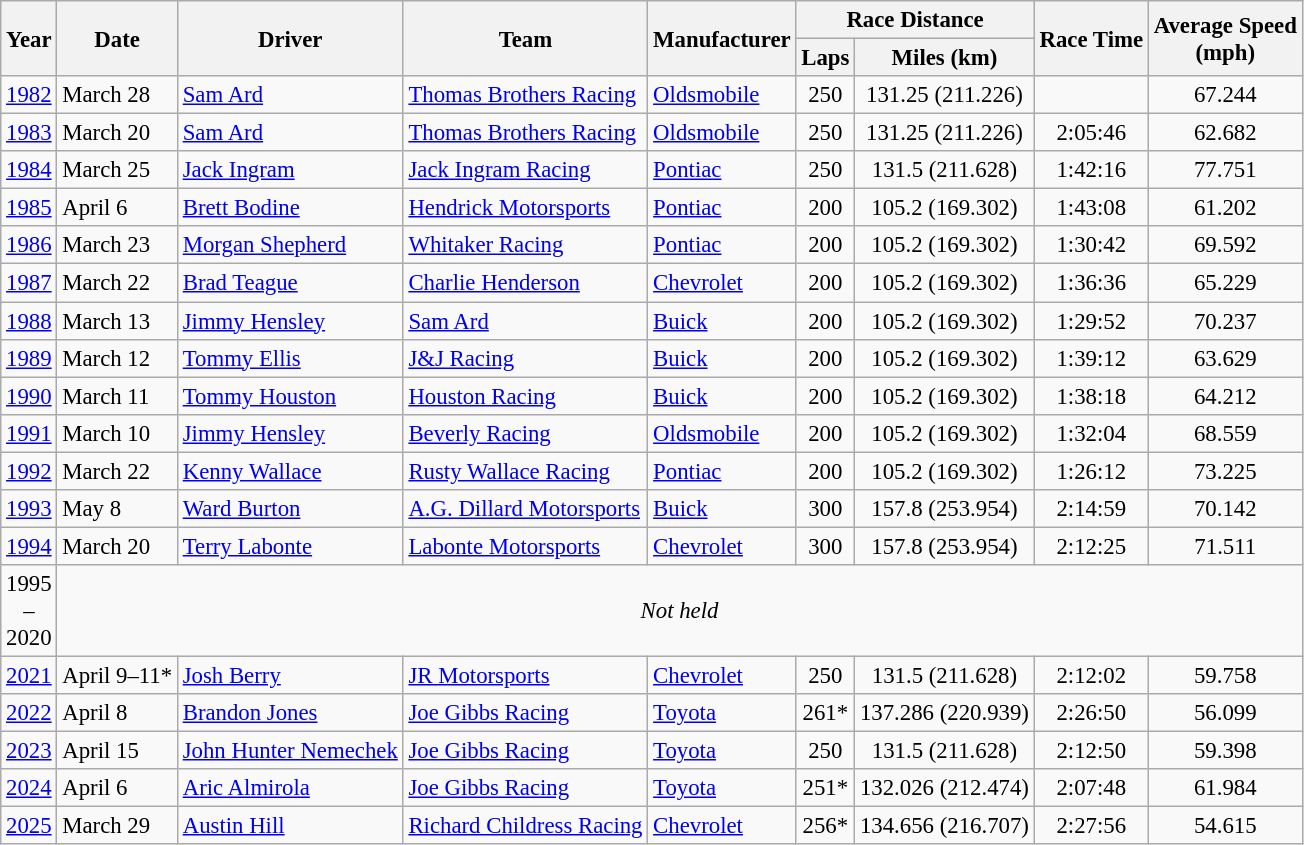<table class="wikitable" style="font-size: 95%;">
<tr>
<th rowspan="2">Year</th>
<th rowspan="2">Date</th>
<th rowspan="2">Driver</th>
<th rowspan="2">Team</th>
<th rowspan="2">Manufacturer</th>
<th colspan="2">Race Distance</th>
<th rowspan="2">Race Time</th>
<th rowspan="2">Average Speed<br>(mph)</th>
</tr>
<tr>
<th>Laps</th>
<th>Miles (km)</th>
</tr>
<tr>
<td><a href='#'>1982</a></td>
<td>March 28</td>
<td><a href='#'>Sam Ard</a></td>
<td><a href='#'>Thomas Brothers Racing</a></td>
<td><a href='#'>Oldsmobile</a></td>
<td align="center">250</td>
<td align="center">131.25 (211.226)</td>
<td align="center"></td>
<td align="center">67.244</td>
</tr>
<tr>
<td><a href='#'>1983</a></td>
<td>March 20</td>
<td><a href='#'>Sam Ard</a></td>
<td><a href='#'>Thomas Brothers Racing</a></td>
<td><a href='#'>Oldsmobile</a></td>
<td align="center">250</td>
<td align="center">131.25 (211.226)</td>
<td align="center">2:05:46</td>
<td align="center">62.682</td>
</tr>
<tr>
<td><a href='#'>1984</a></td>
<td>March 25</td>
<td><a href='#'>Jack Ingram</a></td>
<td><a href='#'>Jack Ingram Racing</a></td>
<td><a href='#'>Pontiac</a></td>
<td align="center">250</td>
<td align="center">131.5 (211.628)</td>
<td align="center">1:42:16</td>
<td align="center">77.751</td>
</tr>
<tr>
<td><a href='#'>1985</a></td>
<td>April 6</td>
<td><a href='#'>Brett Bodine</a></td>
<td><a href='#'>Hendrick Motorsports</a></td>
<td><a href='#'>Pontiac</a></td>
<td align="center">200</td>
<td align="center">105.2 (169.302)</td>
<td align="center">1:43:08</td>
<td align="center">61.202</td>
</tr>
<tr>
<td><a href='#'>1986</a></td>
<td>March 23</td>
<td><a href='#'>Morgan Shepherd</a></td>
<td><a href='#'>Whitaker Racing</a></td>
<td><a href='#'>Pontiac</a></td>
<td align="center">200</td>
<td align="center">105.2 (169.302)</td>
<td align="center">1:30:42</td>
<td align="center">69.592</td>
</tr>
<tr>
<td><a href='#'>1987</a></td>
<td>March 22</td>
<td><a href='#'>Brad Teague</a></td>
<td><a href='#'>Charlie Henderson</a></td>
<td><a href='#'>Chevrolet</a></td>
<td align="center">200</td>
<td align="center">105.2 (169.302)</td>
<td align="center">1:36:36</td>
<td align="center">65.229</td>
</tr>
<tr>
<td><a href='#'>1988</a></td>
<td>March 13</td>
<td><a href='#'>Jimmy Hensley</a></td>
<td><a href='#'>Sam Ard</a></td>
<td><a href='#'>Buick</a></td>
<td align="center">200</td>
<td align="center">105.2 (169.302)</td>
<td align="center">1:29:52</td>
<td align="center">70.237</td>
</tr>
<tr>
<td><a href='#'>1989</a></td>
<td>March 12</td>
<td><a href='#'>Tommy Ellis</a></td>
<td><a href='#'>J&J Racing</a></td>
<td><a href='#'>Buick</a></td>
<td align="center">200</td>
<td align="center">105.2 (169.302)</td>
<td align="center">1:39:12</td>
<td align="center">63.629</td>
</tr>
<tr>
<td><a href='#'>1990</a></td>
<td>March 11</td>
<td><a href='#'>Tommy Houston</a></td>
<td><a href='#'>Houston Racing</a></td>
<td><a href='#'>Buick</a></td>
<td align="center">200</td>
<td align="center">105.2 (169.302)</td>
<td align="center">1:38:18</td>
<td align="center">64.212</td>
</tr>
<tr>
<td><a href='#'>1991</a></td>
<td>March 10</td>
<td><a href='#'>Jimmy Hensley</a></td>
<td><a href='#'>Beverly Racing</a></td>
<td><a href='#'>Oldsmobile</a></td>
<td align="center">200</td>
<td align="center">105.2 (169.302)</td>
<td align="center">1:32:04</td>
<td align="center">68.559</td>
</tr>
<tr>
<td><a href='#'>1992</a></td>
<td>March 22</td>
<td><a href='#'>Kenny Wallace</a></td>
<td><a href='#'>Rusty Wallace Racing</a></td>
<td><a href='#'>Pontiac</a></td>
<td align="center">200</td>
<td align="center">105.2 (169.302)</td>
<td align="center">1:26:12</td>
<td align="center">73.225</td>
</tr>
<tr>
<td><a href='#'>1993</a></td>
<td>May 8</td>
<td><a href='#'>Ward Burton</a></td>
<td><a href='#'>A.G. Dillard Motorsports</a></td>
<td><a href='#'>Buick</a></td>
<td align="center">300</td>
<td align="center">157.8 (253.954)</td>
<td align="center">2:14:59</td>
<td align="center">70.142</td>
</tr>
<tr>
<td><a href='#'>1994</a></td>
<td>March 20</td>
<td><a href='#'>Terry Labonte</a></td>
<td><a href='#'>Labonte Motorsports</a></td>
<td><a href='#'>Chevrolet</a></td>
<td align="center">300</td>
<td align="center">157.8 (253.954)</td>
<td align="center">2:12:25</td>
<td align="center">71.511</td>
</tr>
<tr>
<td align=center>1995<br>–<br>2020</td>
<td colspan=8 align=center><em>Not held</em></td>
</tr>
<tr>
<td><a href='#'>2021</a></td>
<td>April 9–11*</td>
<td><a href='#'>Josh Berry</a></td>
<td><a href='#'>JR Motorsports</a></td>
<td><a href='#'>Chevrolet</a></td>
<td align="center">250</td>
<td align="center">131.5 (211.628)</td>
<td align="center">2:12:02</td>
<td align="center">59.758</td>
</tr>
<tr>
<td><a href='#'>2022</a></td>
<td>April 8</td>
<td><a href='#'>Brandon Jones</a></td>
<td><a href='#'>Joe Gibbs Racing</a></td>
<td><a href='#'>Toyota</a></td>
<td align="center">261*</td>
<td align="center">137.286 (220.939)</td>
<td align="center">2:26:50</td>
<td align="center">56.099</td>
</tr>
<tr>
<td><a href='#'>2023</a></td>
<td>April 15</td>
<td><a href='#'>John Hunter Nemechek</a></td>
<td><a href='#'>Joe Gibbs Racing</a></td>
<td><a href='#'>Toyota</a></td>
<td align="center">250</td>
<td align="center">131.5 (211.628)</td>
<td align="center">2:12:50</td>
<td align="center">59.398</td>
</tr>
<tr>
<td><a href='#'>2024</a></td>
<td>April 6</td>
<td><a href='#'>Aric Almirola</a></td>
<td><a href='#'>Joe Gibbs Racing</a></td>
<td><a href='#'>Toyota</a></td>
<td align="center">251*</td>
<td align="center">132.026 (212.474)</td>
<td align="center">2:07:48</td>
<td align="center">61.984</td>
</tr>
<tr>
<td><a href='#'>2025</a></td>
<td>March 29</td>
<td><a href='#'>Austin Hill</a></td>
<td><a href='#'>Richard Childress Racing</a></td>
<td><a href='#'>Chevrolet</a></td>
<td align="center">256*</td>
<td align="center">134.656 (216.707)</td>
<td align="center">2:27:56</td>
<td align="center">54.615</td>
</tr>
</table>
